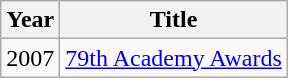<table class="wikitable">
<tr>
<th>Year</th>
<th>Title</th>
</tr>
<tr>
<td>2007</td>
<td><a href='#'>79th Academy Awards</a></td>
</tr>
</table>
